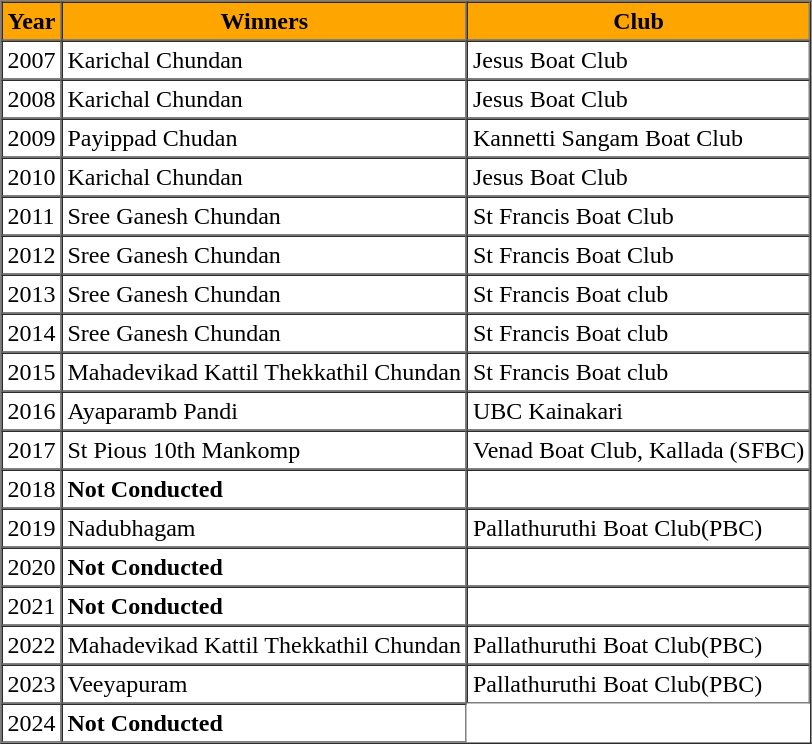<table border = "1" cellpadding = "3" cellspacing = "0">
<tr>
<th style="text-align:center; background:orange;">Year</th>
<th style="text-align:center; background:orange;">Winners</th>
<th style="text-align:center; background:orange;">Club</th>
</tr>
<tr>
<td>2007</td>
<td>Karichal Chundan</td>
<td>Jesus Boat Club</td>
</tr>
<tr>
<td>2008</td>
<td>Karichal Chundan</td>
<td>Jesus Boat Club</td>
</tr>
<tr>
<td>2009</td>
<td>Payippad Chudan</td>
<td>Kannetti Sangam Boat Club</td>
</tr>
<tr>
<td>2010</td>
<td>Karichal Chundan</td>
<td>Jesus Boat Club</td>
</tr>
<tr>
<td>2011</td>
<td>Sree Ganesh Chundan</td>
<td>St Francis Boat Club</td>
</tr>
<tr>
<td>2012</td>
<td>Sree Ganesh Chundan</td>
<td>St Francis Boat Club</td>
</tr>
<tr>
<td>2013</td>
<td>Sree Ganesh Chundan</td>
<td>St Francis Boat club</td>
</tr>
<tr>
<td>2014</td>
<td>Sree Ganesh Chundan</td>
<td>St Francis Boat club</td>
</tr>
<tr>
<td>2015</td>
<td>Mahadevikad Kattil Thekkathil Chundan</td>
<td>St Francis Boat club</td>
</tr>
<tr>
<td>2016</td>
<td>Ayaparamb Pandi</td>
<td>UBC Kainakari</td>
</tr>
<tr>
<td>2017</td>
<td>St Pious 10th Mankomp</td>
<td>Venad Boat Club, Kallada (SFBC)</td>
</tr>
<tr>
<td>2018</td>
<td><strong>Not Conducted</strong></td>
<td></td>
</tr>
<tr>
<td>2019</td>
<td>Nadubhagam</td>
<td>Pallathuruthi Boat Club(PBC)</td>
</tr>
<tr>
<td>2020</td>
<td><strong>Not Conducted</strong></td>
<td></td>
</tr>
<tr>
<td>2021</td>
<td><strong>Not Conducted</strong></td>
<td></td>
</tr>
<tr>
<td>2022</td>
<td>Mahadevikad Kattil Thekkathil Chundan</td>
<td>Pallathuruthi Boat Club(PBC)</td>
</tr>
<tr>
<td>2023</td>
<td>Veeyapuram</td>
<td>Pallathuruthi Boat Club(PBC)</td>
</tr>
<tr>
<td>2024</td>
<td><strong>Not Conducted</strong></td>
</tr>
</table>
